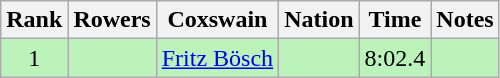<table class="wikitable sortable" style="text-align:center">
<tr>
<th>Rank</th>
<th>Rowers</th>
<th>Coxswain</th>
<th>Nation</th>
<th>Time</th>
<th>Notes</th>
</tr>
<tr bgcolor=bbf3bb>
<td>1</td>
<td align=left></td>
<td align=left><a href='#'>Fritz Bösch</a></td>
<td align=left></td>
<td>8:02.4</td>
<td></td>
</tr>
</table>
